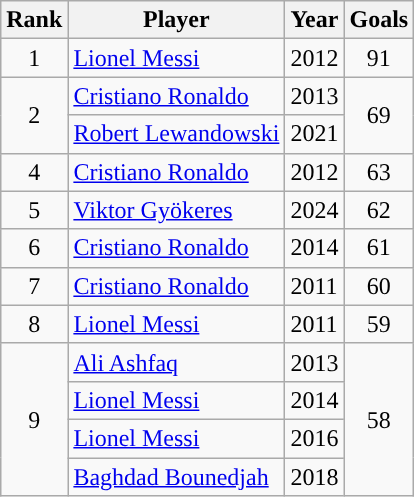<table class="wikitable">
<tr>
<th>Rank</th>
<th>Player</th>
<th>Year</th>
<th>Goals</th>
</tr>
<tr>
<td align="center">1</td>
<td> <a href='#'>Lionel Messi</a></td>
<td>2012</td>
<td align="center">91</td>
</tr>
<tr>
<td rowspan="2" align="center">2</td>
<td> <a href='#'>Cristiano Ronaldo</a></td>
<td>2013</td>
<td rowspan="2" align="center">69</td>
</tr>
<tr>
<td> <a href='#'>Robert Lewandowski</a></td>
<td>2021</td>
</tr>
<tr>
<td align="center">4</td>
<td> <a href='#'>Cristiano Ronaldo</a></td>
<td>2012</td>
<td align="center">63</td>
</tr>
<tr>
<td align="center">5</td>
<td> <a href='#'>Viktor Gyökeres</a></td>
<td>2024</td>
<td align="center">62</td>
</tr>
<tr>
<td align="center">6</td>
<td> <a href='#'>Cristiano Ronaldo</a></td>
<td>2014</td>
<td align="center">61</td>
</tr>
<tr>
<td align="center">7</td>
<td> <a href='#'>Cristiano Ronaldo</a></td>
<td>2011</td>
<td align="center">60</td>
</tr>
<tr>
<td align="center">8</td>
<td> <a href='#'>Lionel Messi</a></td>
<td>2011</td>
<td align="center">59</td>
</tr>
<tr>
<td rowspan="4" align="center">9</td>
<td> <a href='#'>Ali Ashfaq</a></td>
<td>2013</td>
<td rowspan="4" align="center">58</td>
</tr>
<tr>
<td> <a href='#'>Lionel Messi</a></td>
<td>2014</td>
</tr>
<tr>
<td> <a href='#'>Lionel Messi</a></td>
<td>2016</td>
</tr>
<tr>
<td> <a href='#'>Baghdad Bounedjah</a></td>
<td>2018</td>
</tr>
</table>
